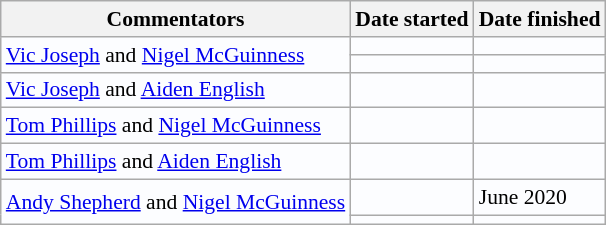<table class="wikitable" style="background:#fcfdff; font-size:90%;">
<tr>
<th>Commentators</th>
<th>Date started</th>
<th>Date finished</th>
</tr>
<tr>
<td rowspan="2"><a href='#'>Vic Joseph</a> and <a href='#'>Nigel McGuinness</a></td>
<td></td>
<td></td>
</tr>
<tr>
<td></td>
<td></td>
</tr>
<tr>
<td><a href='#'>Vic Joseph</a> and <a href='#'>Aiden English</a></td>
<td></td>
<td></td>
</tr>
<tr>
<td><a href='#'>Tom Phillips</a> and <a href='#'>Nigel McGuinness</a></td>
<td></td>
<td></td>
</tr>
<tr>
<td><a href='#'>Tom Phillips</a> and <a href='#'>Aiden English</a></td>
<td></td>
<td></td>
</tr>
<tr>
<td rowspan="2"><a href='#'>Andy Shepherd</a> and <a href='#'>Nigel McGuinness</a></td>
<td></td>
<td>June 2020</td>
</tr>
<tr>
<td></td>
<td></td>
</tr>
</table>
